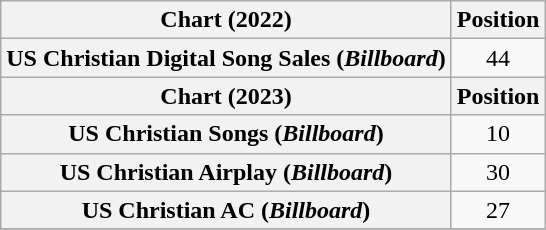<table class="wikitable plainrowheaders" style="text-align:center">
<tr>
<th scope="col">Chart (2022)</th>
<th scope="col">Position</th>
</tr>
<tr>
<th scope="row">US Christian Digital Song Sales (<em>Billboard</em>)</th>
<td>44</td>
</tr>
<tr>
<th scope="col">Chart (2023)</th>
<th scope="col">Position</th>
</tr>
<tr>
<th scope="row">US Christian Songs (<em>Billboard</em>)</th>
<td>10</td>
</tr>
<tr>
<th scope="row">US Christian Airplay (<em>Billboard</em>)</th>
<td>30</td>
</tr>
<tr>
<th scope="row">US Christian AC (<em>Billboard</em>)</th>
<td>27</td>
</tr>
<tr>
</tr>
</table>
